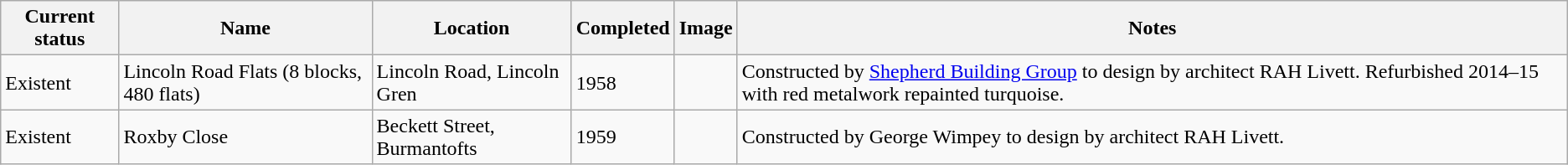<table class="wikitable sortable">
<tr>
<th>Current status</th>
<th>Name</th>
<th>Location</th>
<th>Completed</th>
<th class="unsortable">Image</th>
<th class="unsortable">Notes</th>
</tr>
<tr>
<td>Existent</td>
<td>Lincoln Road Flats (8 blocks, 480 flats)</td>
<td>Lincoln Road, Lincoln Gren</td>
<td>1958</td>
<td></td>
<td>Constructed by <a href='#'>Shepherd Building Group</a> to design by architect RAH Livett.  Refurbished 2014–15 with red metalwork repainted turquoise.</td>
</tr>
<tr>
<td>Existent</td>
<td>Roxby Close</td>
<td>Beckett Street, Burmantofts</td>
<td>1959</td>
<td></td>
<td>Constructed by George Wimpey to design by architect RAH Livett.</td>
</tr>
</table>
